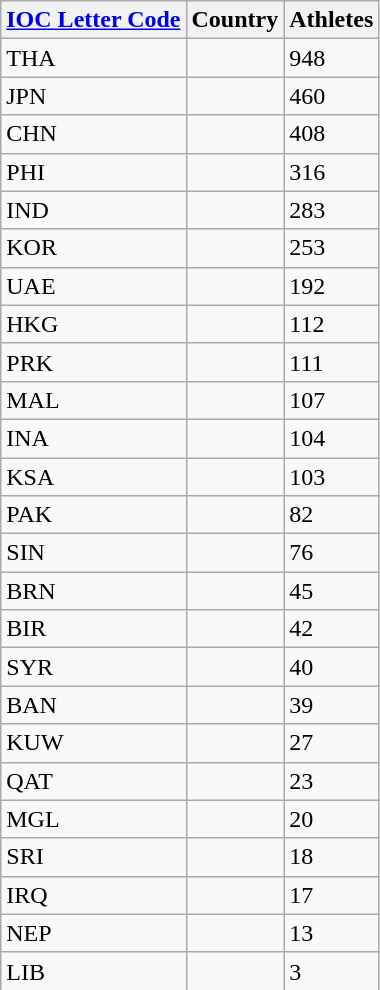<table class="wikitable collapsible collapsed sortable" style="border:0;">
<tr>
<th><a href='#'>IOC Letter Code</a></th>
<th>Country</th>
<th>Athletes</th>
</tr>
<tr>
<td>THA</td>
<td></td>
<td>948</td>
</tr>
<tr>
<td>JPN</td>
<td></td>
<td>460</td>
</tr>
<tr>
<td>CHN</td>
<td></td>
<td>408</td>
</tr>
<tr>
<td>PHI</td>
<td></td>
<td>316</td>
</tr>
<tr>
<td>IND</td>
<td></td>
<td>283</td>
</tr>
<tr>
<td>KOR</td>
<td></td>
<td>253</td>
</tr>
<tr>
<td>UAE</td>
<td></td>
<td>192</td>
</tr>
<tr>
<td>HKG</td>
<td></td>
<td>112</td>
</tr>
<tr>
<td>PRK</td>
<td></td>
<td>111</td>
</tr>
<tr>
<td>MAL</td>
<td></td>
<td>107</td>
</tr>
<tr>
<td>INA</td>
<td></td>
<td>104</td>
</tr>
<tr>
<td>KSA</td>
<td></td>
<td>103</td>
</tr>
<tr>
<td>PAK</td>
<td></td>
<td>82</td>
</tr>
<tr>
<td>SIN</td>
<td></td>
<td>76</td>
</tr>
<tr>
<td>BRN</td>
<td></td>
<td>45</td>
</tr>
<tr>
<td>BIR</td>
<td></td>
<td>42</td>
</tr>
<tr>
<td>SYR</td>
<td></td>
<td>40</td>
</tr>
<tr>
<td>BAN</td>
<td></td>
<td>39</td>
</tr>
<tr>
<td>KUW</td>
<td></td>
<td>27</td>
</tr>
<tr>
<td>QAT</td>
<td></td>
<td>23</td>
</tr>
<tr>
<td>MGL</td>
<td></td>
<td>20</td>
</tr>
<tr>
<td>SRI</td>
<td></td>
<td>18</td>
</tr>
<tr>
<td>IRQ</td>
<td></td>
<td>17</td>
</tr>
<tr>
<td>NEP</td>
<td></td>
<td>13</td>
</tr>
<tr>
<td>LIB</td>
<td></td>
<td>3</td>
</tr>
<tr>
</tr>
</table>
